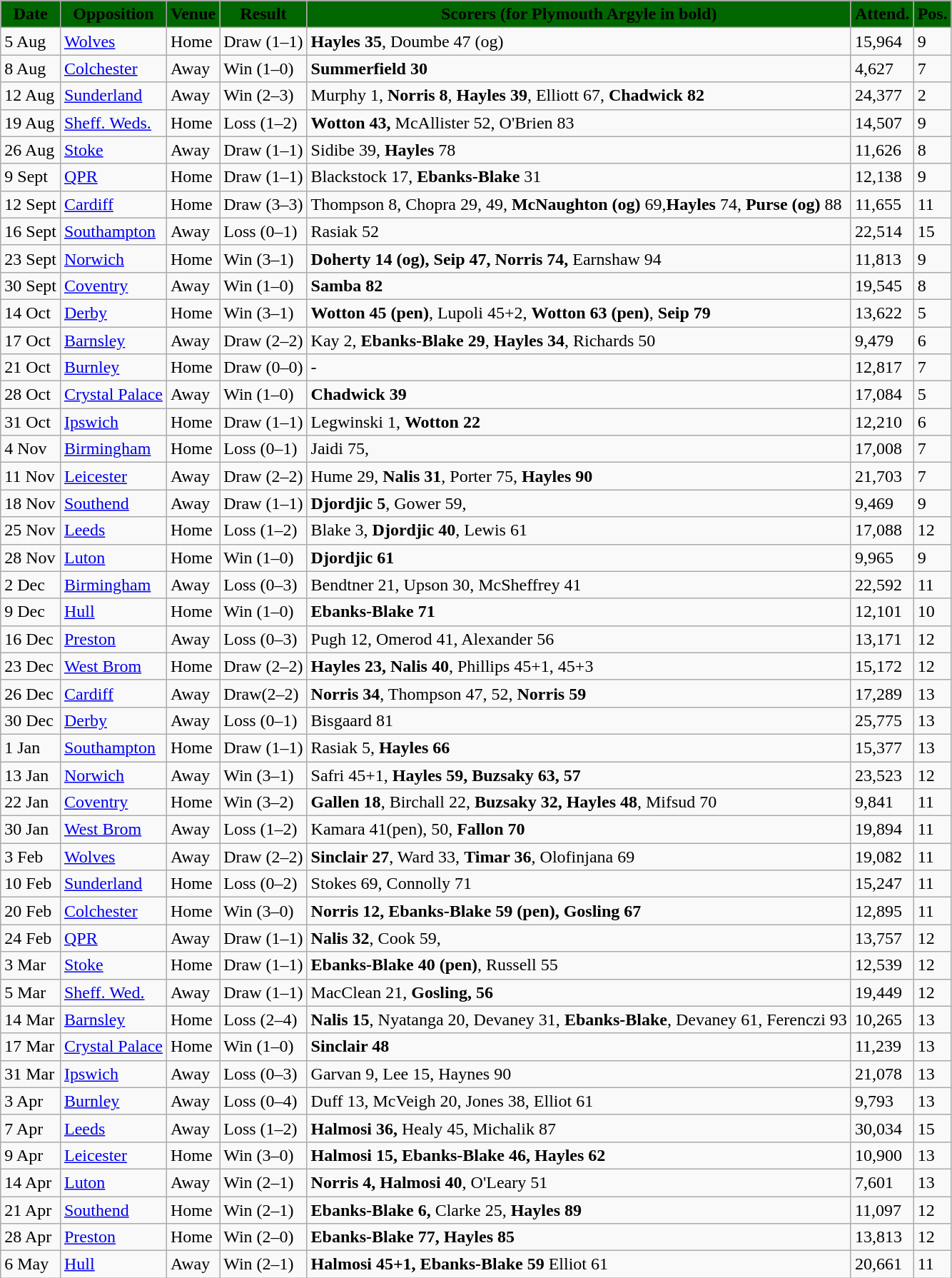<table class="wikitable">
<tr>
<th style="background:#006600"><span><strong>Date</strong></span></th>
<th style="background:#006600"><span><strong>Opposition</strong></span></th>
<th style="background:#006600"><span><strong>Venue</strong></span></th>
<th style="background:#006600"><span><strong>Result</strong></span></th>
<th style="background:#006600"><span><strong>Scorers (for Plymouth Argyle in bold)</strong></span></th>
<th style="background:#006600"><span><strong>Attend.</strong></span></th>
<th style="background:#006600"><span><strong>Pos.</strong></span></th>
</tr>
<tr>
<td>5 Aug</td>
<td><a href='#'>Wolves</a></td>
<td>Home</td>
<td>Draw (1–1)</td>
<td><strong>Hayles 35</strong>, Doumbe 47 (og)</td>
<td>15,964</td>
<td>9</td>
</tr>
<tr>
<td>8 Aug</td>
<td><a href='#'>Colchester</a></td>
<td>Away</td>
<td>Win (1–0)</td>
<td><strong>Summerfield 30</strong></td>
<td>4,627</td>
<td>7</td>
</tr>
<tr>
<td>12 Aug</td>
<td><a href='#'>Sunderland</a></td>
<td>Away</td>
<td>Win (2–3)</td>
<td>Murphy 1, <strong>Norris 8</strong>, <strong>Hayles 39</strong>, Elliott 67, <strong>Chadwick 82</strong></td>
<td>24,377</td>
<td>2</td>
</tr>
<tr>
<td>19 Aug</td>
<td><a href='#'>Sheff. Weds.</a></td>
<td>Home</td>
<td>Loss (1–2)</td>
<td><strong>Wotton 43,</strong> McAllister 52, O'Brien 83</td>
<td>14,507</td>
<td>9</td>
</tr>
<tr>
<td>26 Aug</td>
<td><a href='#'>Stoke</a></td>
<td>Away</td>
<td>Draw (1–1)</td>
<td>Sidibe 39, <strong>Hayles</strong> 78</td>
<td>11,626</td>
<td>8</td>
</tr>
<tr>
<td>9 Sept</td>
<td><a href='#'>QPR</a></td>
<td>Home</td>
<td>Draw (1–1)</td>
<td>Blackstock 17, <strong>Ebanks-Blake</strong> 31</td>
<td>12,138</td>
<td>9</td>
</tr>
<tr>
<td>12 Sept</td>
<td><a href='#'>Cardiff</a></td>
<td>Home</td>
<td>Draw (3–3)</td>
<td>Thompson 8, Chopra 29, 49, <strong>McNaughton (og)</strong> 69,<strong>Hayles</strong> 74, <strong>Purse (og)</strong> 88</td>
<td>11,655</td>
<td>11</td>
</tr>
<tr>
<td>16 Sept</td>
<td><a href='#'>Southampton</a></td>
<td>Away</td>
<td>Loss (0–1)</td>
<td>Rasiak 52</td>
<td>22,514</td>
<td>15</td>
</tr>
<tr>
<td>23 Sept</td>
<td><a href='#'>Norwich</a></td>
<td>Home</td>
<td>Win (3–1)</td>
<td><strong>Doherty 14 (og), Seip 47, Norris 74,</strong> Earnshaw 94</td>
<td>11,813</td>
<td>9</td>
</tr>
<tr>
<td>30 Sept</td>
<td><a href='#'>Coventry</a></td>
<td>Away</td>
<td>Win (1–0)</td>
<td><strong>Samba 82</strong></td>
<td>19,545</td>
<td>8</td>
</tr>
<tr>
<td>14 Oct</td>
<td><a href='#'>Derby</a></td>
<td>Home</td>
<td>Win (3–1)</td>
<td><strong>Wotton 45 (pen)</strong>, Lupoli 45+2, <strong>Wotton 63 (pen)</strong>, <strong>Seip 79</strong></td>
<td>13,622</td>
<td>5</td>
</tr>
<tr>
<td>17 Oct</td>
<td><a href='#'>Barnsley</a></td>
<td>Away</td>
<td>Draw (2–2)</td>
<td>Kay 2, <strong>Ebanks-Blake 29</strong>, <strong>Hayles 34</strong>, Richards 50</td>
<td>9,479</td>
<td>6</td>
</tr>
<tr>
<td>21 Oct</td>
<td><a href='#'>Burnley</a></td>
<td>Home</td>
<td>Draw (0–0)</td>
<td>-</td>
<td>12,817</td>
<td>7</td>
</tr>
<tr>
<td>28 Oct</td>
<td><a href='#'>Crystal Palace</a></td>
<td>Away</td>
<td>Win (1–0)</td>
<td><strong>Chadwick 39</strong></td>
<td>17,084</td>
<td>5</td>
</tr>
<tr>
<td>31 Oct</td>
<td><a href='#'>Ipswich</a></td>
<td>Home</td>
<td>Draw (1–1)</td>
<td>Legwinski 1, <strong>Wotton 22</strong></td>
<td>12,210</td>
<td>6</td>
</tr>
<tr>
<td>4 Nov</td>
<td><a href='#'>Birmingham</a></td>
<td>Home</td>
<td>Loss (0–1)</td>
<td>Jaidi 75,</td>
<td>17,008</td>
<td>7</td>
</tr>
<tr>
<td>11 Nov</td>
<td><a href='#'>Leicester</a></td>
<td>Away</td>
<td>Draw (2–2)</td>
<td>Hume 29, <strong>Nalis 31</strong>, Porter 75, <strong>Hayles 90</strong></td>
<td>21,703</td>
<td>7</td>
</tr>
<tr>
<td>18 Nov</td>
<td><a href='#'>Southend</a></td>
<td>Away</td>
<td>Draw (1–1)</td>
<td><strong>Djordjic 5</strong>, Gower 59,</td>
<td>9,469</td>
<td>9</td>
</tr>
<tr>
<td>25 Nov</td>
<td><a href='#'>Leeds</a></td>
<td>Home</td>
<td>Loss (1–2)</td>
<td>Blake 3, <strong>Djordjic 40</strong>, Lewis 61</td>
<td>17,088</td>
<td>12</td>
</tr>
<tr>
<td>28 Nov</td>
<td><a href='#'>Luton</a></td>
<td>Home</td>
<td>Win (1–0)</td>
<td><strong>Djordjic 61</strong></td>
<td>9,965</td>
<td>9</td>
</tr>
<tr>
<td>2 Dec</td>
<td><a href='#'>Birmingham</a></td>
<td>Away</td>
<td>Loss (0–3)</td>
<td>Bendtner 21, Upson 30, McSheffrey 41</td>
<td>22,592</td>
<td>11</td>
</tr>
<tr>
<td>9 Dec</td>
<td><a href='#'>Hull</a></td>
<td>Home</td>
<td>Win (1–0)</td>
<td><strong>Ebanks-Blake 71</strong></td>
<td>12,101</td>
<td>10</td>
</tr>
<tr>
<td>16 Dec</td>
<td><a href='#'>Preston</a></td>
<td>Away</td>
<td>Loss (0–3)</td>
<td>Pugh 12, Omerod 41, Alexander 56</td>
<td>13,171</td>
<td>12</td>
</tr>
<tr>
<td>23 Dec</td>
<td><a href='#'>West Brom</a></td>
<td>Home</td>
<td>Draw (2–2)</td>
<td><strong>Hayles 23, Nalis 40</strong>, Phillips 45+1, 45+3</td>
<td>15,172</td>
<td>12</td>
</tr>
<tr>
<td>26 Dec</td>
<td><a href='#'>Cardiff</a></td>
<td>Away</td>
<td>Draw(2–2)</td>
<td><strong>Norris 34</strong>, Thompson 47, 52, <strong>Norris 59</strong></td>
<td>17,289</td>
<td>13</td>
</tr>
<tr>
<td>30 Dec</td>
<td><a href='#'>Derby</a></td>
<td>Away</td>
<td>Loss (0–1)</td>
<td>Bisgaard 81</td>
<td>25,775</td>
<td>13</td>
</tr>
<tr>
<td>1 Jan</td>
<td><a href='#'>Southampton</a></td>
<td>Home</td>
<td>Draw (1–1)</td>
<td>Rasiak 5, <strong>Hayles 66</strong></td>
<td>15,377</td>
<td>13</td>
</tr>
<tr>
<td>13 Jan</td>
<td><a href='#'>Norwich</a></td>
<td>Away</td>
<td>Win (3–1)</td>
<td>Safri 45+1, <strong>Hayles 59, Buzsaky 63, 57</strong></td>
<td>23,523</td>
<td>12</td>
</tr>
<tr>
<td>22 Jan</td>
<td><a href='#'>Coventry</a></td>
<td>Home</td>
<td>Win (3–2)</td>
<td><strong>Gallen 18</strong>, Birchall 22, <strong>Buzsaky 32, Hayles 48</strong>, Mifsud 70</td>
<td>9,841</td>
<td>11</td>
</tr>
<tr>
<td>30 Jan</td>
<td><a href='#'>West Brom</a></td>
<td>Away</td>
<td>Loss (1–2)</td>
<td>Kamara 41(pen), 50, <strong>Fallon 70</strong></td>
<td>19,894</td>
<td>11</td>
</tr>
<tr>
<td>3 Feb</td>
<td><a href='#'>Wolves</a></td>
<td>Away</td>
<td>Draw (2–2)</td>
<td><strong>Sinclair 27</strong>, Ward 33, <strong>Timar 36</strong>, Olofinjana 69</td>
<td>19,082</td>
<td>11</td>
</tr>
<tr>
<td>10 Feb</td>
<td><a href='#'>Sunderland</a></td>
<td>Home</td>
<td>Loss (0–2)</td>
<td>Stokes 69, Connolly 71</td>
<td>15,247</td>
<td>11</td>
</tr>
<tr>
<td>20 Feb</td>
<td><a href='#'>Colchester</a></td>
<td>Home</td>
<td>Win (3–0)</td>
<td><strong>Norris 12, Ebanks-Blake 59 (pen), Gosling 67</strong></td>
<td>12,895</td>
<td>11</td>
</tr>
<tr>
<td>24 Feb</td>
<td><a href='#'>QPR</a></td>
<td>Away</td>
<td>Draw (1–1)</td>
<td><strong>Nalis 32</strong>, Cook 59,</td>
<td>13,757</td>
<td>12</td>
</tr>
<tr>
<td>3 Mar</td>
<td><a href='#'>Stoke</a></td>
<td>Home</td>
<td>Draw (1–1)</td>
<td><strong>Ebanks-Blake 40 (pen)</strong>, Russell 55</td>
<td>12,539</td>
<td>12</td>
</tr>
<tr>
<td>5 Mar</td>
<td><a href='#'>Sheff. Wed.</a></td>
<td>Away</td>
<td>Draw (1–1)</td>
<td>MacClean 21, <strong>Gosling, 56</strong></td>
<td>19,449</td>
<td>12</td>
</tr>
<tr>
<td>14 Mar</td>
<td><a href='#'>Barnsley</a></td>
<td>Home</td>
<td>Loss (2–4)</td>
<td><strong>Nalis 15</strong>, Nyatanga 20, Devaney 31, <strong>Ebanks-Blake</strong>, Devaney 61, Ferenczi 93</td>
<td>10,265</td>
<td>13</td>
</tr>
<tr>
<td>17 Mar</td>
<td><a href='#'>Crystal Palace</a></td>
<td>Home</td>
<td>Win (1–0)</td>
<td><strong>Sinclair 48</strong></td>
<td>11,239</td>
<td>13</td>
</tr>
<tr>
<td>31 Mar</td>
<td><a href='#'>Ipswich</a></td>
<td>Away</td>
<td>Loss (0–3)</td>
<td>Garvan 9, Lee 15, Haynes 90</td>
<td>21,078</td>
<td>13</td>
</tr>
<tr>
<td>3 Apr</td>
<td><a href='#'>Burnley</a></td>
<td>Away</td>
<td>Loss (0–4)</td>
<td>Duff 13, McVeigh 20, Jones 38, Elliot 61</td>
<td>9,793</td>
<td>13</td>
</tr>
<tr>
<td>7 Apr</td>
<td><a href='#'>Leeds</a></td>
<td>Away</td>
<td>Loss (1–2)</td>
<td><strong>Halmosi 36,</strong> Healy 45, Michalik 87</td>
<td>30,034</td>
<td>15</td>
</tr>
<tr>
<td>9 Apr</td>
<td><a href='#'>Leicester</a></td>
<td>Home</td>
<td>Win (3–0)</td>
<td><strong>Halmosi 15, Ebanks-Blake 46, Hayles 62</strong></td>
<td>10,900</td>
<td>13</td>
</tr>
<tr>
<td>14 Apr</td>
<td><a href='#'>Luton</a></td>
<td>Away</td>
<td>Win (2–1)</td>
<td><strong>Norris 4, Halmosi 40</strong>, O'Leary 51</td>
<td>7,601</td>
<td>13</td>
</tr>
<tr>
<td>21 Apr</td>
<td><a href='#'>Southend</a></td>
<td>Home</td>
<td>Win (2–1)</td>
<td><strong>Ebanks-Blake 6,</strong> Clarke 25, <strong>Hayles 89</strong></td>
<td>11,097</td>
<td>12</td>
</tr>
<tr>
<td>28 Apr</td>
<td><a href='#'>Preston</a></td>
<td>Home</td>
<td>Win (2–0)</td>
<td><strong>Ebanks-Blake 77, Hayles 85</strong></td>
<td>13,813</td>
<td>12</td>
</tr>
<tr>
<td>6 May</td>
<td><a href='#'>Hull</a></td>
<td>Away</td>
<td>Win (2–1)</td>
<td><strong>Halmosi 45+1, Ebanks-Blake 59</strong> Elliot 61</td>
<td>20,661</td>
<td>11</td>
</tr>
</table>
